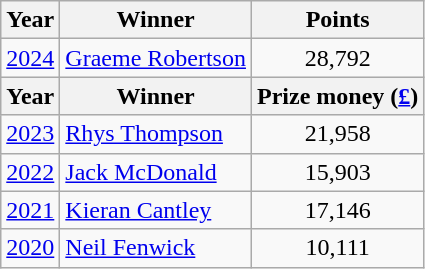<table class=wikitable>
<tr>
<th>Year</th>
<th>Winner</th>
<th>Points</th>
</tr>
<tr>
<td align=center><a href='#'>2024</a></td>
<td> <a href='#'>Graeme Robertson</a></td>
<td align=center>28,792</td>
</tr>
<tr>
<th>Year</th>
<th>Winner</th>
<th>Prize money (<a href='#'>£</a>)</th>
</tr>
<tr>
<td align=center><a href='#'>2023</a></td>
<td> <a href='#'>Rhys Thompson</a></td>
<td align=center>21,958</td>
</tr>
<tr>
<td align=center><a href='#'>2022</a></td>
<td> <a href='#'>Jack McDonald</a></td>
<td align=center>15,903</td>
</tr>
<tr>
<td align=center><a href='#'>2021</a></td>
<td> <a href='#'>Kieran Cantley</a></td>
<td align=center>17,146</td>
</tr>
<tr>
<td align=center><a href='#'>2020</a></td>
<td> <a href='#'>Neil Fenwick</a></td>
<td align=center>10,111</td>
</tr>
</table>
